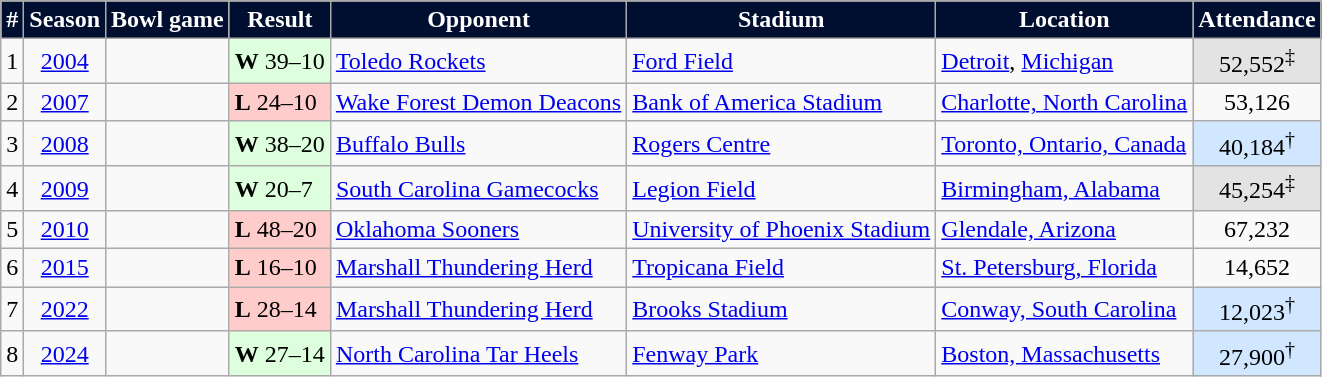<table class="wikitable sortable">
<tr>
<th style="background:#000E2F; color:white;">#</th>
<th style="background:#000E2F; color:white;">Season</th>
<th style="background:#000E2F; color:white;">Bowl game</th>
<th style="background:#000E2F; color:white;">Result</th>
<th style="background:#000E2F; color:white;">Opponent</th>
<th style="background:#000E2F; color:white;">Stadium</th>
<th style="background:#000E2F; color:white;">Location</th>
<th style="background:#000E2F; color:white;">Attendance</th>
</tr>
<tr>
<td style="text-align:center;">1</td>
<td style="text-align:center;"><a href='#'>2004</a></td>
<td></td>
<td style="background:#dfd;"><strong>W</strong> 39–10</td>
<td><a href='#'>Toledo Rockets</a></td>
<td><a href='#'>Ford Field</a></td>
<td><a href='#'>Detroit</a>, <a href='#'>Michigan</a></td>
<td style="text-align:center; background:#e3e3e3;">52,552<sup>‡</sup></td>
</tr>
<tr>
<td style="text-align:center;">2</td>
<td style="text-align:center;"><a href='#'>2007</a></td>
<td></td>
<td style="background:#fcc;"><strong>L</strong> 24–10</td>
<td><a href='#'>Wake Forest Demon Deacons</a></td>
<td><a href='#'>Bank of America Stadium</a></td>
<td><a href='#'>Charlotte, North Carolina</a></td>
<td style="text-align:center;">53,126</td>
</tr>
<tr>
<td style="text-align:center;">3</td>
<td style="text-align:center;"><a href='#'>2008</a></td>
<td></td>
<td style="background:#dfd;"><strong>W</strong> 38–20</td>
<td><a href='#'>Buffalo Bulls</a></td>
<td><a href='#'>Rogers Centre</a></td>
<td><a href='#'>Toronto, Ontario, Canada</a></td>
<td style="text-align:center; background:#d0e7ff;">40,184<sup>†</sup></td>
</tr>
<tr>
<td style="text-align:center;">4</td>
<td style="text-align:center;"><a href='#'>2009</a></td>
<td></td>
<td style="background:#dfd;"><strong>W</strong> 20–7</td>
<td><a href='#'>South Carolina Gamecocks</a></td>
<td><a href='#'>Legion Field</a></td>
<td><a href='#'>Birmingham, Alabama</a></td>
<td style="text-align:center; background:#e3e3e3;">45,254<sup>‡</sup></td>
</tr>
<tr>
<td style="text-align:center;">5</td>
<td style="text-align:center;"><a href='#'>2010</a></td>
<td></td>
<td style="background:#fcc;"><strong>L</strong> 48–20</td>
<td><a href='#'>Oklahoma Sooners</a></td>
<td><a href='#'>University of Phoenix Stadium</a></td>
<td><a href='#'>Glendale, Arizona</a></td>
<td style="text-align:center;">67,232</td>
</tr>
<tr>
<td style="text-align:center;">6</td>
<td style="text-align:center;"><a href='#'>2015</a></td>
<td></td>
<td style="background:#fcc;"><strong>L</strong> 16–10</td>
<td><a href='#'>Marshall Thundering Herd</a></td>
<td><a href='#'>Tropicana Field</a></td>
<td><a href='#'>St. Petersburg, Florida</a></td>
<td style="text-align:center;">14,652</td>
</tr>
<tr>
<td style="text-align:center;">7</td>
<td style="text-align:center;"><a href='#'>2022</a></td>
<td></td>
<td style="background:#fcc;"><strong>L</strong> 28–14</td>
<td><a href='#'>Marshall Thundering Herd</a></td>
<td><a href='#'>Brooks Stadium</a></td>
<td><a href='#'>Conway, South Carolina</a></td>
<td style="text-align:center; background:#d0e7ff;">12,023<sup>†</sup></td>
</tr>
<tr>
<td style="text-align:center;">8</td>
<td style="text-align:center;"><a href='#'>2024</a></td>
<td></td>
<td style="background:#dfd;"><strong>W</strong> 27–14</td>
<td><a href='#'>North Carolina Tar Heels</a></td>
<td><a href='#'>Fenway Park</a></td>
<td><a href='#'>Boston, Massachusetts</a></td>
<td style="text-align:center; background:#d0e7ff;">27,900<sup>†</sup></td>
</tr>
</table>
